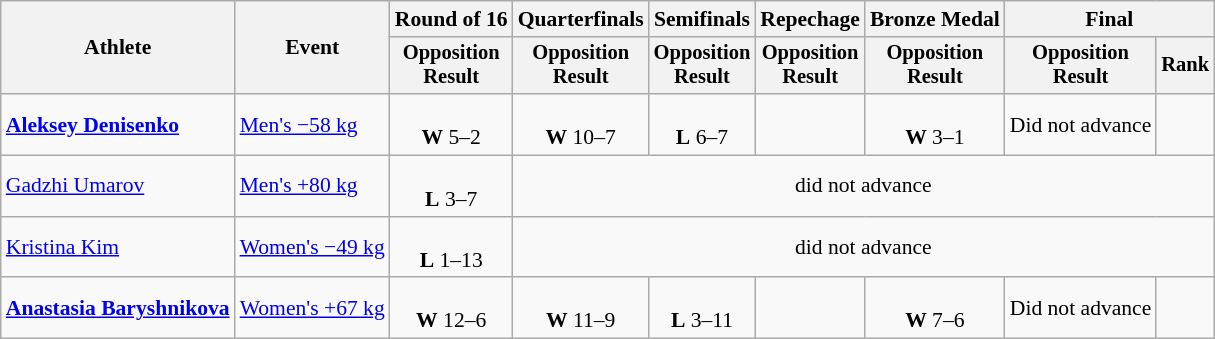<table class="wikitable" style="font-size:90%">
<tr>
<th rowspan="2">Athlete</th>
<th rowspan="2">Event</th>
<th>Round of 16</th>
<th>Quarterfinals</th>
<th>Semifinals</th>
<th>Repechage</th>
<th>Bronze Medal</th>
<th colspan=2>Final</th>
</tr>
<tr style="font-size:95%">
<th>Opposition<br>Result</th>
<th>Opposition<br>Result</th>
<th>Opposition<br>Result</th>
<th>Opposition<br>Result</th>
<th>Opposition<br>Result</th>
<th>Opposition<br>Result</th>
<th>Rank</th>
</tr>
<tr align=center>
<td align=left><strong><a href='#'>Aleksey Denisenko</a></strong></td>
<td align=left><a href='#'>Men's −58 kg</a></td>
<td><br><strong>W</strong> 5–2</td>
<td><br><strong>W</strong> 10–7 </td>
<td><br><strong>L</strong> 6–7</td>
<td></td>
<td><br><strong>W</strong> 3–1</td>
<td>Did not advance</td>
<td></td>
</tr>
<tr align=center>
<td align=left><a href='#'>Gadzhi Umarov</a></td>
<td align=left><a href='#'>Men's +80 kg</a></td>
<td><br><strong>L</strong> 3–7</td>
<td colspan=6>did not advance</td>
</tr>
<tr align=center>
<td align=left><a href='#'>Kristina Kim</a></td>
<td align=left><a href='#'>Women's −49 kg</a></td>
<td><br> <strong>L</strong> 1–13 </td>
<td colspan=6>did not advance</td>
</tr>
<tr align=center>
<td align=left><strong><a href='#'>Anastasia Baryshnikova</a></strong></td>
<td align=left><a href='#'>Women's +67 kg</a></td>
<td><br><strong>W</strong> 12–6</td>
<td><br><strong>W</strong> 11–9</td>
<td><br><strong>L</strong> 3–11</td>
<td></td>
<td><br><strong>W</strong> 7–6</td>
<td>Did not advance</td>
<td></td>
</tr>
</table>
